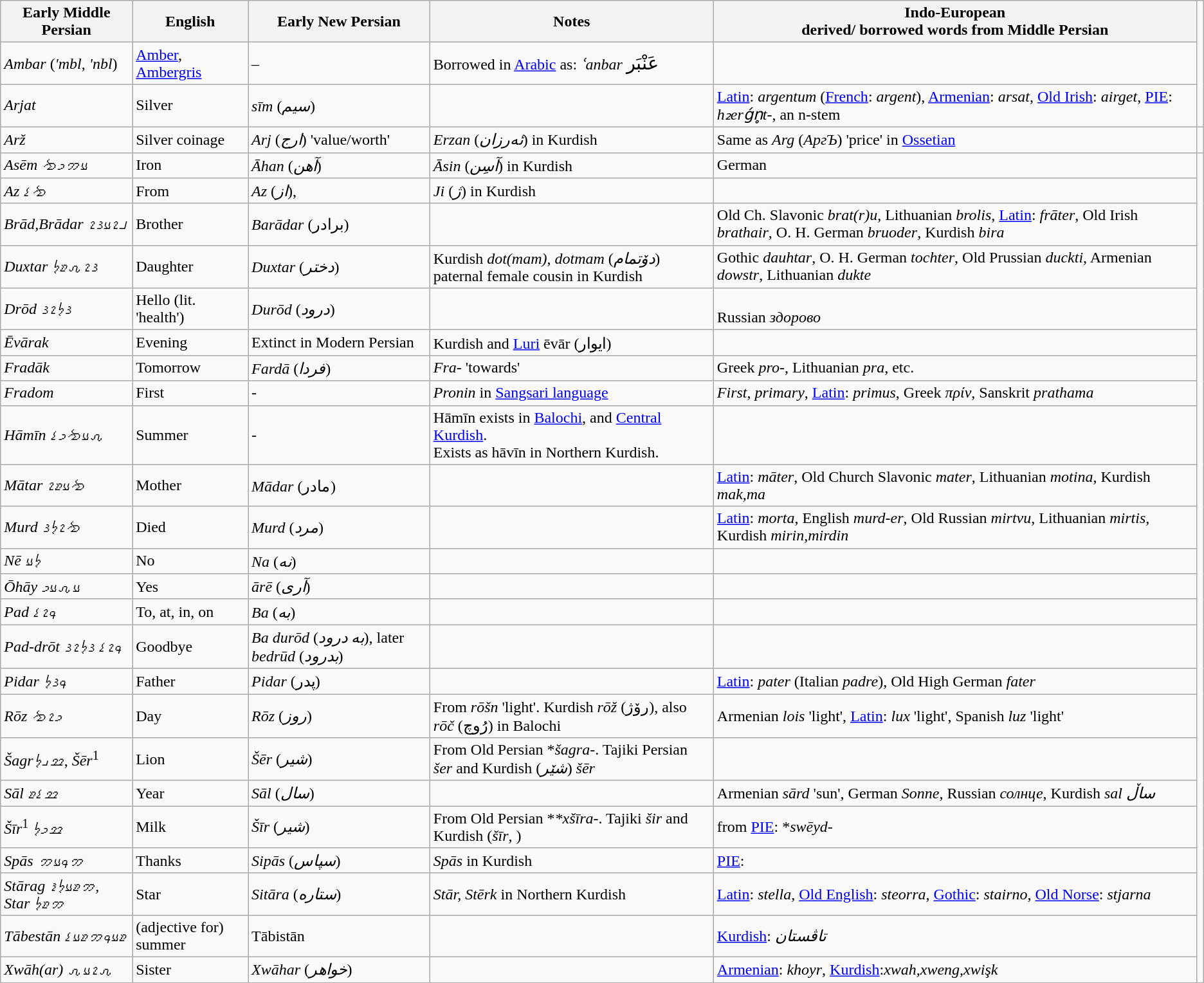<table class="wikitable">
<tr>
<th>Early Middle Persian</th>
<th>English</th>
<th>Early New Persian</th>
<th>Notes</th>
<th>Indo-European<br>derived/ borrowed words from Middle Persian</th>
</tr>
<tr>
<td><em>Ambar</em> (<em>'mbl</em>, <em>'nbl</em>)</td>
<td><a href='#'>Amber</a>, <a href='#'>Ambergris</a></td>
<td>–</td>
<td>Borrowed in <a href='#'>Arabic</a> as: <em>ʿanbar</em> <big>عَنْبَر</big></td>
<td></td>
</tr>
<tr>
<td><em>Arjat</em></td>
<td>Silver</td>
<td><em>sīm</em> (<em>سیم</em>)</td>
<td></td>
<td><a href='#'>Latin</a>: <em>argentum</em> (<a href='#'>French</a>: <em>argent</em>), <a href='#'>Armenian</a>: <em>arsat</em>, <a href='#'>Old Irish</a>: <em>airget</em>, <a href='#'>PIE</a>: <em>h₂erǵn̥t</em>-, an n-stem</td>
</tr>
<tr>
<td><em>Arž</em></td>
<td>Silver coinage</td>
<td><em>Arj</em> (<em>ارج</em>) 'value/worth'</td>
<td><em>Erzan</em> (<em>ئەرزان</em>) in Kurdish</td>
<td>Same as <em>Arg</em> (<em>АргЪ</em>) 'price' in <a href='#'>Ossetian</a></td>
<td></td>
</tr>
<tr>
<td><em>Asēm 𐭠𐭮𐭩𐭬</em></td>
<td>Iron</td>
<td><em>Āhan</em> (<em>آهن</em>)</td>
<td><em>Āsin</em> (<em>آسِن</em>) in Kurdish</td>
<td>German </td>
</tr>
<tr>
<td><em>Az 𐭬𐭭</em></td>
<td>From</td>
<td><em>Az</em> (<em>از</em>),</td>
<td><em>Ji</em> (<em>ژ</em>) in Kurdish</td>
<td></td>
</tr>
<tr>
<td><em>Brād,Brādar 𐭡𐭥𐭠𐭣𐭥</em></td>
<td>Brother</td>
<td><em>Barādar</em> (برادر)</td>
<td></td>
<td>Old Ch. Slavonic <em>brat(r)u</em>, Lithuanian <em>brolis</em>, <a href='#'>Latin</a>: <em>frāter</em>, Old Irish <em>brathair</em>, O. H. German <em>bruoder</em>, Kurdish <em>bira</em></td>
</tr>
<tr>
<td><em>Duxtar 𐭣𐭥𐭧𐭲𐭫</em></td>
<td>Daughter</td>
<td><em>Duxtar</em> (<em>دختر</em>)</td>
<td>Kurdish <em>dot(mam)</em>, <em>dotmam</em> (<em>دۆتمام</em>) paternal female cousin in Kurdish</td>
<td>Gothic <em>dauhtar</em>, O. H. German <em>tochter</em>, Old Prussian <em>duckti</em>, Armenian <em>dowstr</em>, Lithuanian <em>dukte</em></td>
</tr>
<tr>
<td><em>Drōd 𐭣𐭫𐭥𐭣</em></td>
<td>Hello (lit. 'health')</td>
<td><em>Durōd</em> (<em>درود</em>)</td>
<td></td>
<td><br>Russian <em>здорово</em></td>
</tr>
<tr>
<td><em>Ēvārak</em></td>
<td>Evening</td>
<td>Extinct in Modern Persian</td>
<td>Kurdish and <a href='#'>Luri</a> ēvār (ایوار)</td>
<td></td>
</tr>
<tr>
<td><em>Fradāk</em></td>
<td>Tomorrow</td>
<td><em>Fardā</em> (<em>فردا</em>)</td>
<td><em>Fra-</em> 'towards'</td>
<td>Greek <em>pro-</em>, Lithuanian <em>pra</em>, etc.</td>
</tr>
<tr>
<td><em>Fradom</em></td>
<td>First</td>
<td>-</td>
<td><em>Pronin</em> in <a href='#'>Sangsari language</a></td>
<td><em>First</em>, <em>primary</em>, <a href='#'>Latin</a>: <em>primus</em>, Greek <em>πρίν</em>, Sanskrit <em>prathama</em></td>
</tr>
<tr>
<td><em>Hāmīn 𐭧𐭠𐭬𐭩𐭭</em></td>
<td>Summer</td>
<td>-</td>
<td>Hāmīn exists in <a href='#'>Balochi</a>, and <a href='#'>Central Kurdish</a>.<br>Exists as hāvīn in Northern Kurdish.</td>
<td></td>
</tr>
<tr>
<td><em>Mātar 𐭬𐭠𐭲𐭥</em></td>
<td>Mother</td>
<td><em>Mādar</em> (مادر)</td>
<td></td>
<td><a href='#'>Latin</a>: <em>māter</em>, Old Church Slavonic <em>mater</em>, Lithuanian <em>motina</em>, Kurdish <em>mak,ma</em></td>
</tr>
<tr>
<td><em>Murd 𐭬𐭥𐭫𐭣</em></td>
<td>Died</td>
<td><em>Murd</em> (<em>مرد</em>)</td>
<td></td>
<td><a href='#'>Latin</a>: <em>morta</em>, English <em>murd-er</em>, Old Russian <em>mirtvu</em>, Lithuanian <em>mirtis</em>, Kurdish <em>mirin,mirdin</em></td>
</tr>
<tr>
<td><em>Nē 𐭫𐭠</em></td>
<td>No</td>
<td><em>Na</em> (<em>نه</em>)</td>
<td></td>
<td></td>
</tr>
<tr>
<td><em>Ōhāy 𐭠𐭧𐭠𐭩</em></td>
<td>Yes</td>
<td><em>ārē</em> (<em>آری</em>)</td>
<td></td>
<td></td>
</tr>
<tr>
<td><em>Pad 𐭯𐭥𐭭</em></td>
<td>To, at, in, on</td>
<td><em>Ba</em> (<em>به</em>)</td>
<td></td>
<td></td>
</tr>
<tr>
<td><em>Pad-drōt 𐭯𐭥𐭭 𐭣𐭫𐭥𐭣</em></td>
<td>Goodbye</td>
<td><em>Ba durōd</em> (<em>به درود</em>), later <em>bedrūd</em> (<em>بدرود</em>)</td>
<td></td>
<td></td>
</tr>
<tr>
<td><em>Pidar 𐭯𐭣𐭫</em></td>
<td>Father</td>
<td><em>Pidar</em> (پدر)</td>
<td></td>
<td><a href='#'>Latin</a>: <em>pater</em> (Italian <em>padre</em>), Old High German <em>fater</em></td>
</tr>
<tr>
<td><em>Rōz 𐭩𐭥𐭬</em></td>
<td>Day</td>
<td><em>Rōz</em> (<em>روز</em>)</td>
<td>From <em>rōšn</em> 'light'. Kurdish <em>rōž</em> (رۆژ), also <em>rōč</em> (رُوچ) in Balochi</td>
<td>Armenian <em>lois</em> 'light', <a href='#'>Latin</a>: <em>lux</em> 'light', Spanish <em>luz</em> 'light'</td>
</tr>
<tr>
<td><em>Šagr𐭱𐭢𐭫</em>, <em>Šēr</em><sup>1</sup></td>
<td>Lion</td>
<td><em>Šēr</em> (<em>شیر</em>)</td>
<td>From Old Persian *<em>šagra</em>-. Tajiki Persian  <em>šer</em> and Kurdish (<em>شێر</em>) <em>šēr</em></td>
<td></td>
</tr>
<tr>
<td><em>Sāl 𐭱𐭭𐭲</em></td>
<td>Year</td>
<td><em>Sāl</em> (<em>سال</em>)</td>
<td></td>
<td>Armenian <em>sārd</em> 'sun', German <em>Sonne</em>, Russian <em>солнце</em>, Kurdish <em>sal</em> <em>ساڵ</em></td>
</tr>
<tr>
<td><em>Šīr𐭱𐭩𐭫</em> <sup>1</sup></td>
<td>Milk</td>
<td><em>Šīr</em> (<em>شیر</em>)</td>
<td>From Old Persian *<em>*xšīra-</em>. Tajiki  <em>šir</em> and Kurdish (<em>šīr</em>, )</td>
<td>from <a href='#'>PIE</a>: *<em>swēyd</em>-</td>
</tr>
<tr>
<td><em>Spās 𐭮𐭯𐭠𐭮</em></td>
<td>Thanks</td>
<td><em>Sipās</em> (<em>سپاس</em>)</td>
<td><em>Spās</em> in Kurdish</td>
<td><a href='#'>PIE</a>: </td>
</tr>
<tr>
<td><em>Stārag 𐭮𐭲𐭠𐭫𐭪, Star 𐭮𐭲𐭫</em></td>
<td>Star</td>
<td><em>Sitāra</em> (<em>ستاره</em>)</td>
<td><em>Stār, Stērk</em> in Northern Kurdish</td>
<td><a href='#'>Latin</a>: <em>stella</em>, <a href='#'>Old English</a>: <em>steorra</em>, <a href='#'>Gothic</a>: <em>stairno</em>, <a href='#'>Old Norse</a>: <em>stjarna</em></td>
</tr>
<tr>
<td><em>Tābestān 𐭲𐭠𐭯𐭮𐭲𐭠𐭭</em></td>
<td>(adjective for) summer</td>
<td> Tābistān</td>
<td></td>
<td><a href='#'>Kurdish</a>: <em>تاڤستان</em></td>
</tr>
<tr>
<td><em>Xwāh(ar) 𐭧𐭥𐭠𐭧</em></td>
<td>Sister</td>
<td><em>Xwāhar</em> (<em>خواهر</em>)</td>
<td></td>
<td><a href='#'>Armenian</a>: <em>khoyr</em>, <a href='#'>Kurdish</a>:<em>xwah,xweng,xwişk</em></td>
</tr>
<tr>
</tr>
</table>
